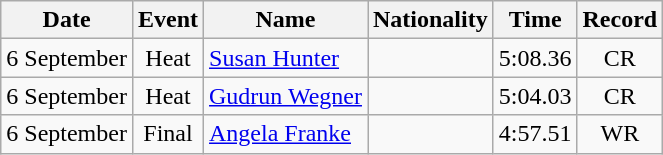<table class=wikitable style=text-align:center>
<tr>
<th>Date</th>
<th>Event</th>
<th>Name</th>
<th>Nationality</th>
<th>Time</th>
<th>Record</th>
</tr>
<tr>
<td>6 September</td>
<td>Heat</td>
<td align=left><a href='#'>Susan Hunter</a></td>
<td align=left></td>
<td>5:08.36</td>
<td>CR</td>
</tr>
<tr>
<td>6 September</td>
<td>Heat</td>
<td align=left><a href='#'>Gudrun Wegner</a></td>
<td align=left></td>
<td>5:04.03</td>
<td>CR</td>
</tr>
<tr>
<td>6 September</td>
<td>Final</td>
<td align=left><a href='#'>Angela Franke</a></td>
<td align=left></td>
<td>4:57.51</td>
<td>WR</td>
</tr>
</table>
